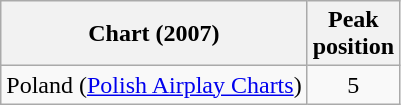<table class="wikitable">
<tr>
<th>Chart (2007)</th>
<th align="center">Peak<br>position</th>
</tr>
<tr>
<td>Poland (<a href='#'>Polish Airplay Charts</a>)</td>
<td align="center">5</td>
</tr>
</table>
